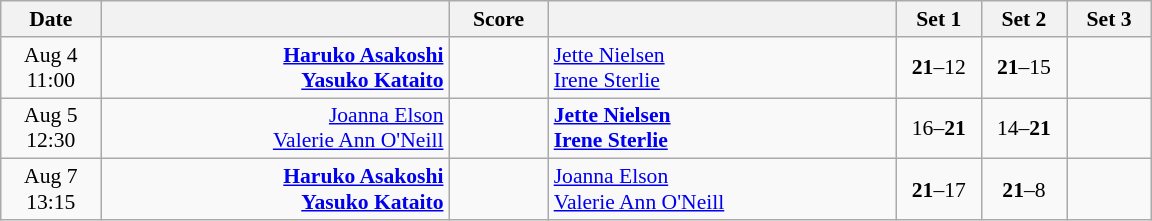<table class="wikitable" style="text-align: center; font-size:90% ">
<tr>
<th width="60">Date</th>
<th align="right" width="225"></th>
<th width="60">Score</th>
<th align="left" width="225"></th>
<th width="50">Set 1</th>
<th width="50">Set 2</th>
<th width="50">Set 3</th>
</tr>
<tr>
<td>Aug 4<br>11:00</td>
<td align="right"><strong><a href='#'>Haruko Asakoshi</a> <br><a href='#'>Yasuko Kataito</a> </strong></td>
<td align="center"></td>
<td align="left"> <a href='#'>Jette Nielsen</a><br> <a href='#'>Irene Sterlie</a></td>
<td><strong>21</strong>–12</td>
<td><strong>21</strong>–15</td>
<td></td>
</tr>
<tr>
<td>Aug 5<br>12:30</td>
<td align="right"><a href='#'>Joanna Elson</a> <br><a href='#'>Valerie Ann O'Neill</a> </td>
<td align="center"></td>
<td align="left"><strong> <a href='#'>Jette Nielsen</a><br> <a href='#'>Irene Sterlie</a></strong></td>
<td>16–<strong>21</strong></td>
<td>14–<strong>21</strong></td>
<td></td>
</tr>
<tr>
<td>Aug 7<br>13:15</td>
<td align="right"><strong><a href='#'>Haruko Asakoshi</a> <br><a href='#'>Yasuko Kataito</a> </strong></td>
<td align="center"></td>
<td align="left"> <a href='#'>Joanna Elson</a><br> <a href='#'>Valerie Ann O'Neill</a></td>
<td><strong>21</strong>–17</td>
<td><strong>21</strong>–8</td>
<td></td>
</tr>
</table>
